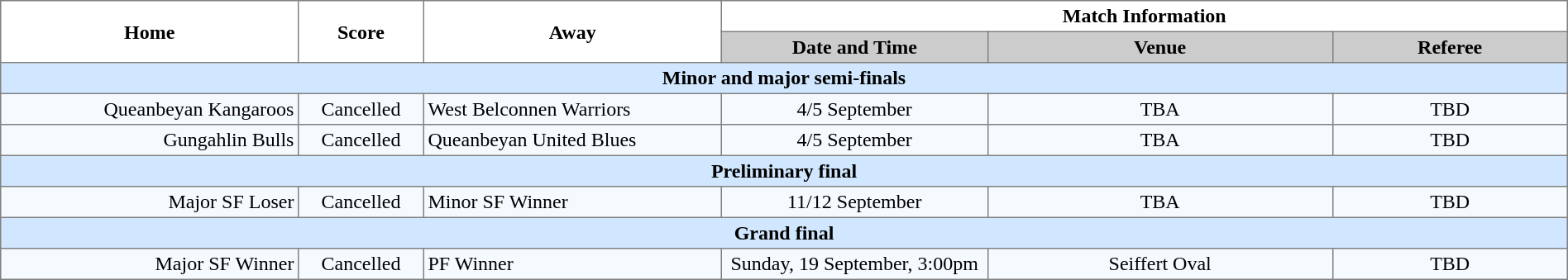<table width="100%" cellspacing="0" cellpadding="3" border="1" style="border-collapse:collapse;  text-align:center;">
<tr>
<th rowspan="2" width="19%">Home</th>
<th rowspan="2" width="8%">Score</th>
<th rowspan="2" width="19%">Away</th>
<th colspan="3">Match Information</th>
</tr>
<tr bgcolor="#CCCCCC">
<th width="17%">Date and Time</th>
<th width="22%">Venue</th>
<th width="50%">Referee</th>
</tr>
<tr style="background:#d0e7ff;">
<td colspan="6"><strong>Minor and major semi-finals</strong></td>
</tr>
<tr style="text-align:center; background:#f5faff;">
<td align="right">Queanbeyan Kangaroos </td>
<td>Cancelled</td>
<td align="left"> West Belconnen Warriors</td>
<td>4/5 September</td>
<td>TBA</td>
<td>TBD</td>
</tr>
<tr style="text-align:center; background:#f5faff;">
<td align="right">Gungahlin Bulls </td>
<td>Cancelled</td>
<td align="left"> Queanbeyan United Blues</td>
<td>4/5 September</td>
<td>TBA</td>
<td>TBD</td>
</tr>
<tr style="background:#d0e7ff;">
<td colspan="6"><strong>Preliminary final</strong></td>
</tr>
<tr style="text-align:center; background:#f5faff;">
<td align="right">Major SF Loser</td>
<td>Cancelled</td>
<td align="left">Minor SF Winner</td>
<td>11/12 September</td>
<td>TBA</td>
<td>TBD</td>
</tr>
<tr style="background:#d0e7ff;">
<td colspan="6"><strong>Grand final</strong></td>
</tr>
<tr style="text-align:center; background:#f5faff;">
<td align="right">Major SF Winner</td>
<td>Cancelled</td>
<td align="left">PF Winner</td>
<td>Sunday, 19 September, 3:00pm</td>
<td>Seiffert Oval</td>
<td>TBD</td>
</tr>
</table>
